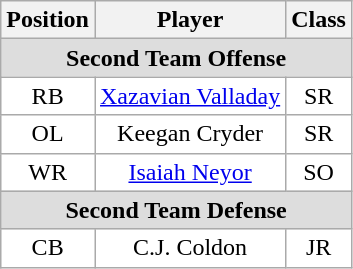<table class="wikitable" border="0">
<tr>
<th>Position</th>
<th>Player</th>
<th>Class</th>
</tr>
<tr>
<td colspan="3" style="text-align:center; background:#ddd;"><strong>Second Team Offense</strong></td>
</tr>
<tr style="text-align:center;">
<td style="background:white">RB</td>
<td style="background:white"><a href='#'>Xazavian Valladay</a></td>
<td style="background:white">SR</td>
</tr>
<tr style="text-align:center;">
<td style="background:white">OL</td>
<td style="background:white">Keegan Cryder</td>
<td style="background:white">SR</td>
</tr>
<tr style="text-align:center;">
<td style="background:white">WR</td>
<td style="background:white"><a href='#'>Isaiah Neyor</a></td>
<td style="background:white">SO</td>
</tr>
<tr>
<td colspan="4" style="text-align:center; background:#ddd;"><strong>Second Team Defense</strong></td>
</tr>
<tr style="text-align:center;">
<td style="background:white">CB</td>
<td style="background:white">C.J. Coldon</td>
<td style="background:white">JR</td>
</tr>
</table>
